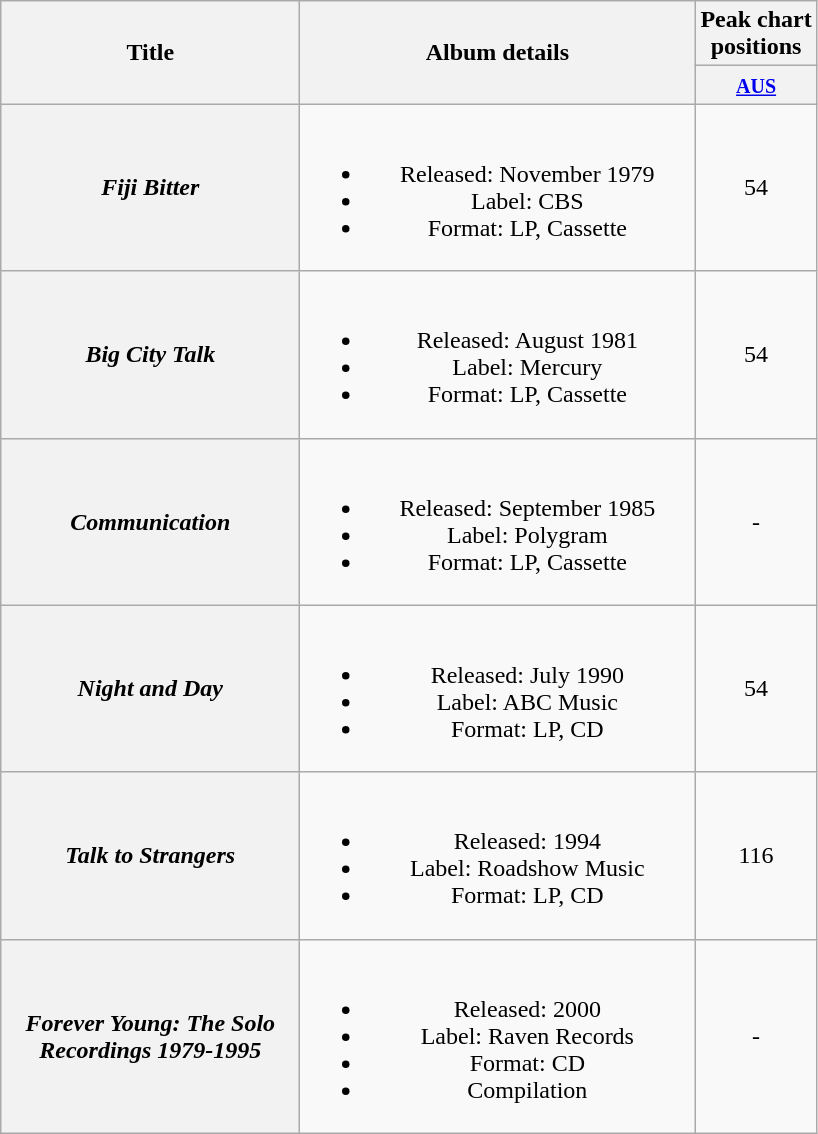<table class="wikitable plainrowheaders" style="text-align:center;" border="1">
<tr>
<th scope="col" rowspan="2" style="width:12em;">Title</th>
<th scope="col" rowspan="2" style="width:16em;">Album details</th>
<th scope="col" colspan="1">Peak chart<br>positions</th>
</tr>
<tr>
<th scope="col" style="text-align:center;"><small><a href='#'>AUS</a></small><br></th>
</tr>
<tr>
<th scope="row"><em>Fiji Bitter</em></th>
<td><br><ul><li>Released: November 1979</li><li>Label: CBS</li><li>Format: LP, Cassette</li></ul></td>
<td align="center">54</td>
</tr>
<tr>
<th scope="row"><em>Big City Talk</em></th>
<td><br><ul><li>Released: August 1981</li><li>Label: Mercury</li><li>Format: LP, Cassette</li></ul></td>
<td align="center">54</td>
</tr>
<tr>
<th scope="row"><em>Communication</em></th>
<td><br><ul><li>Released: September 1985</li><li>Label: Polygram</li><li>Format: LP, Cassette</li></ul></td>
<td align="center">-</td>
</tr>
<tr>
<th scope="row"><em>Night and Day</em></th>
<td><br><ul><li>Released: July 1990</li><li>Label: ABC Music</li><li>Format: LP, CD</li></ul></td>
<td align="center">54</td>
</tr>
<tr>
<th scope="row"><em>Talk to Strangers</em></th>
<td><br><ul><li>Released: 1994</li><li>Label: Roadshow Music</li><li>Format: LP, CD</li></ul></td>
<td align="center">116</td>
</tr>
<tr>
<th scope="row"><em>Forever Young: The Solo Recordings 1979-1995</em></th>
<td><br><ul><li>Released: 2000</li><li>Label: Raven Records</li><li>Format: CD</li><li>Compilation</li></ul></td>
<td align="center">-</td>
</tr>
</table>
